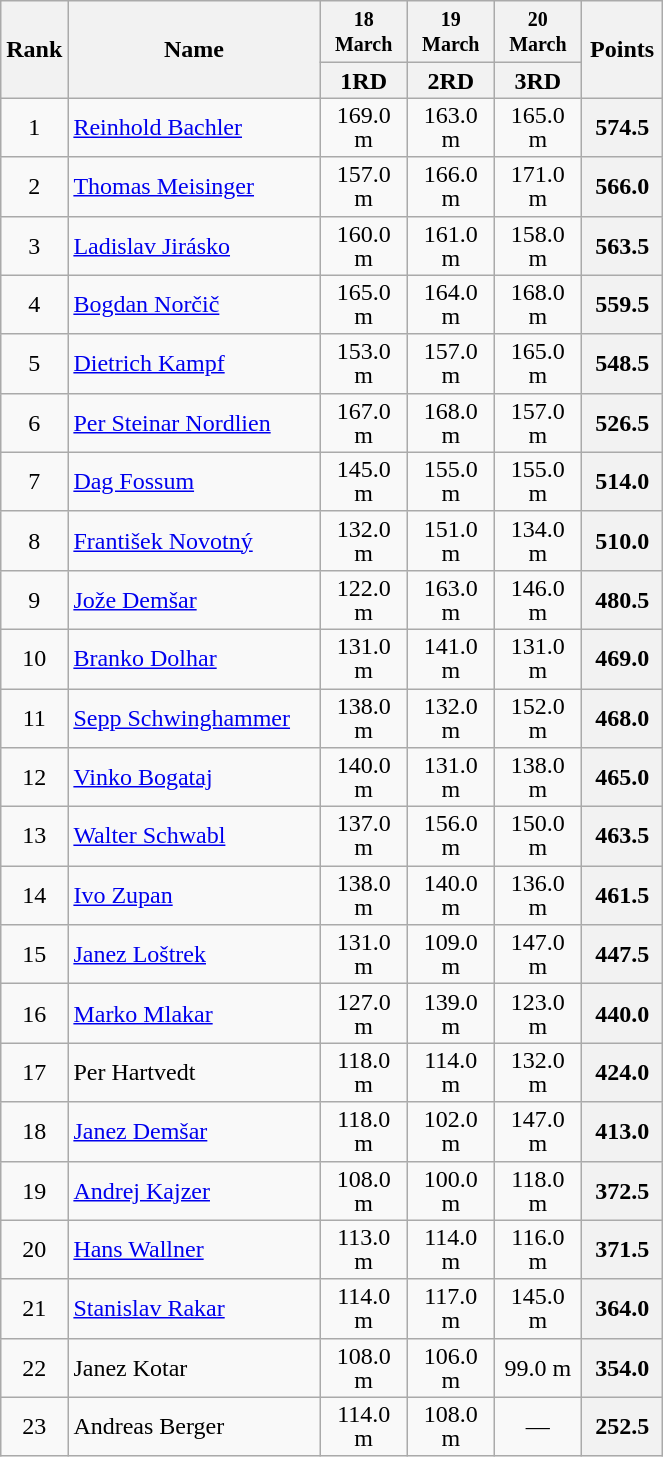<table class="wikitable sortable" style="text-align:center; line-height:16px; width:35%;">
<tr>
<th rowspan=2 width=35>Rank</th>
<th rowspan=2 width=200>Name</th>
<th width=50><small>18 March</small></th>
<th width=50><small>19 March</small></th>
<th width=50><small>20 March</small></th>
<th rowspan=2 width=50>Points</th>
</tr>
<tr>
<th width=60>1RD</th>
<th width=60>2RD</th>
<th width=60>3RD</th>
</tr>
<tr>
<td>1</td>
<td align=left> <a href='#'>Reinhold Bachler</a></td>
<td>169.0 m</td>
<td>163.0 m</td>
<td>165.0 m</td>
<th>574.5</th>
</tr>
<tr>
<td>2</td>
<td align=left> <a href='#'>Thomas Meisinger</a></td>
<td>157.0 m</td>
<td>166.0 m</td>
<td>171.0 m</td>
<th>566.0</th>
</tr>
<tr>
<td>3</td>
<td align=left> <a href='#'>Ladislav Jirásko</a></td>
<td>160.0 m</td>
<td>161.0 m</td>
<td>158.0 m</td>
<th>563.5</th>
</tr>
<tr>
<td>4</td>
<td align=left> <a href='#'>Bogdan Norčič</a></td>
<td>165.0 m</td>
<td>164.0 m</td>
<td>168.0 m</td>
<th>559.5</th>
</tr>
<tr>
<td>5</td>
<td align=left> <a href='#'>Dietrich Kampf</a></td>
<td>153.0 m</td>
<td>157.0 m</td>
<td>165.0 m</td>
<th>548.5</th>
</tr>
<tr>
<td>6</td>
<td align=left> <a href='#'>Per Steinar Nordlien</a></td>
<td>167.0 m</td>
<td>168.0 m</td>
<td>157.0 m</td>
<th>526.5</th>
</tr>
<tr>
<td>7</td>
<td align=left> <a href='#'>Dag Fossum</a></td>
<td>145.0 m</td>
<td>155.0 m</td>
<td>155.0 m</td>
<th>514.0</th>
</tr>
<tr>
<td>8</td>
<td align=left> <a href='#'>František Novotný</a></td>
<td>132.0 m</td>
<td>151.0 m</td>
<td>134.0 m</td>
<th>510.0</th>
</tr>
<tr>
<td>9</td>
<td align=left> <a href='#'>Jože Demšar</a></td>
<td>122.0 m</td>
<td>163.0 m</td>
<td>146.0 m</td>
<th>480.5</th>
</tr>
<tr>
<td>10</td>
<td align=left> <a href='#'>Branko Dolhar</a></td>
<td>131.0 m</td>
<td>141.0 m</td>
<td>131.0 m</td>
<th>469.0</th>
</tr>
<tr>
<td>11</td>
<td align=left> <a href='#'>Sepp Schwinghammer</a></td>
<td>138.0 m</td>
<td>132.0 m</td>
<td>152.0 m</td>
<th>468.0</th>
</tr>
<tr>
<td>12</td>
<td align=left> <a href='#'>Vinko Bogataj</a></td>
<td>140.0 m</td>
<td>131.0 m</td>
<td>138.0 m</td>
<th>465.0</th>
</tr>
<tr>
<td>13</td>
<td align=left> <a href='#'>Walter Schwabl</a></td>
<td>137.0 m</td>
<td>156.0 m</td>
<td>150.0 m</td>
<th>463.5</th>
</tr>
<tr>
<td>14</td>
<td align=left> <a href='#'>Ivo Zupan</a></td>
<td>138.0 m</td>
<td>140.0 m</td>
<td>136.0 m</td>
<th>461.5</th>
</tr>
<tr>
<td>15</td>
<td align=left> <a href='#'>Janez Loštrek</a></td>
<td>131.0 m</td>
<td>109.0 m</td>
<td>147.0 m</td>
<th>447.5</th>
</tr>
<tr>
<td>16</td>
<td align=left> <a href='#'>Marko Mlakar</a></td>
<td>127.0 m</td>
<td>139.0 m</td>
<td>123.0 m</td>
<th>440.0</th>
</tr>
<tr>
<td>17</td>
<td align=left> Per Hartvedt</td>
<td>118.0 m</td>
<td>114.0 m</td>
<td>132.0 m</td>
<th>424.0</th>
</tr>
<tr>
<td>18</td>
<td align=left> <a href='#'>Janez Demšar</a></td>
<td>118.0 m</td>
<td>102.0 m</td>
<td>147.0 m</td>
<th>413.0</th>
</tr>
<tr>
<td>19</td>
<td align=left> <a href='#'>Andrej Kajzer</a></td>
<td>108.0 m</td>
<td>100.0 m</td>
<td>118.0 m</td>
<th>372.5</th>
</tr>
<tr>
<td>20</td>
<td align=left> <a href='#'>Hans Wallner</a></td>
<td>113.0 m</td>
<td>114.0 m</td>
<td>116.0 m</td>
<th>371.5</th>
</tr>
<tr>
<td>21</td>
<td align=left> <a href='#'>Stanislav Rakar</a></td>
<td>114.0 m</td>
<td>117.0 m</td>
<td>145.0 m</td>
<th>364.0</th>
</tr>
<tr>
<td>22</td>
<td align=left> Janez Kotar</td>
<td>108.0 m</td>
<td>106.0 m</td>
<td>99.0 m</td>
<th>354.0</th>
</tr>
<tr>
<td>23</td>
<td align=left> Andreas Berger</td>
<td>114.0 m</td>
<td>108.0 m</td>
<td>—</td>
<th>252.5</th>
</tr>
</table>
